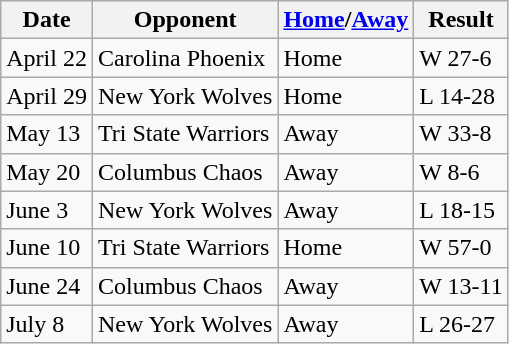<table class="wikitable">
<tr>
<th>Date</th>
<th>Opponent</th>
<th><a href='#'>Home</a>/<a href='#'>Away</a></th>
<th>Result</th>
</tr>
<tr>
<td>April 22</td>
<td>Carolina Phoenix</td>
<td>Home</td>
<td>W 27-6</td>
</tr>
<tr>
<td>April 29</td>
<td>New York Wolves</td>
<td>Home</td>
<td>L 14-28</td>
</tr>
<tr>
<td>May 13</td>
<td>Tri State Warriors</td>
<td>Away</td>
<td>W 33-8</td>
</tr>
<tr>
<td>May 20</td>
<td>Columbus Chaos</td>
<td>Away</td>
<td>W 8-6</td>
</tr>
<tr>
<td>June 3</td>
<td>New York Wolves</td>
<td>Away</td>
<td>L 18-15</td>
</tr>
<tr>
<td>June 10</td>
<td>Tri State Warriors</td>
<td>Home</td>
<td>W 57-0</td>
</tr>
<tr>
<td>June 24</td>
<td>Columbus Chaos</td>
<td>Away</td>
<td>W 13-11</td>
</tr>
<tr>
<td>July 8</td>
<td>New York Wolves</td>
<td>Away</td>
<td>L 26-27</td>
</tr>
</table>
